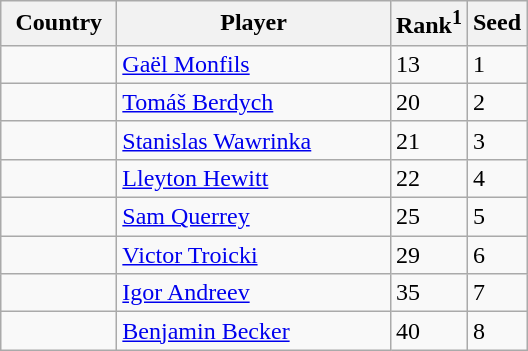<table class="sortable wikitable">
<tr>
<th width="70">Country</th>
<th width="175">Player</th>
<th>Rank<sup>1</sup></th>
<th>Seed</th>
</tr>
<tr>
<td></td>
<td><a href='#'>Gaël Monfils</a></td>
<td>13</td>
<td>1</td>
</tr>
<tr>
<td></td>
<td><a href='#'>Tomáš Berdych</a></td>
<td>20</td>
<td>2</td>
</tr>
<tr>
<td></td>
<td><a href='#'>Stanislas Wawrinka</a></td>
<td>21</td>
<td>3</td>
</tr>
<tr>
<td></td>
<td><a href='#'>Lleyton Hewitt</a></td>
<td>22</td>
<td>4</td>
</tr>
<tr>
<td></td>
<td><a href='#'>Sam Querrey</a></td>
<td>25</td>
<td>5</td>
</tr>
<tr>
<td></td>
<td><a href='#'>Victor Troicki</a></td>
<td>29</td>
<td>6</td>
</tr>
<tr>
<td></td>
<td><a href='#'>Igor Andreev</a></td>
<td>35</td>
<td>7</td>
</tr>
<tr>
<td></td>
<td><a href='#'>Benjamin Becker</a></td>
<td>40</td>
<td>8</td>
</tr>
</table>
